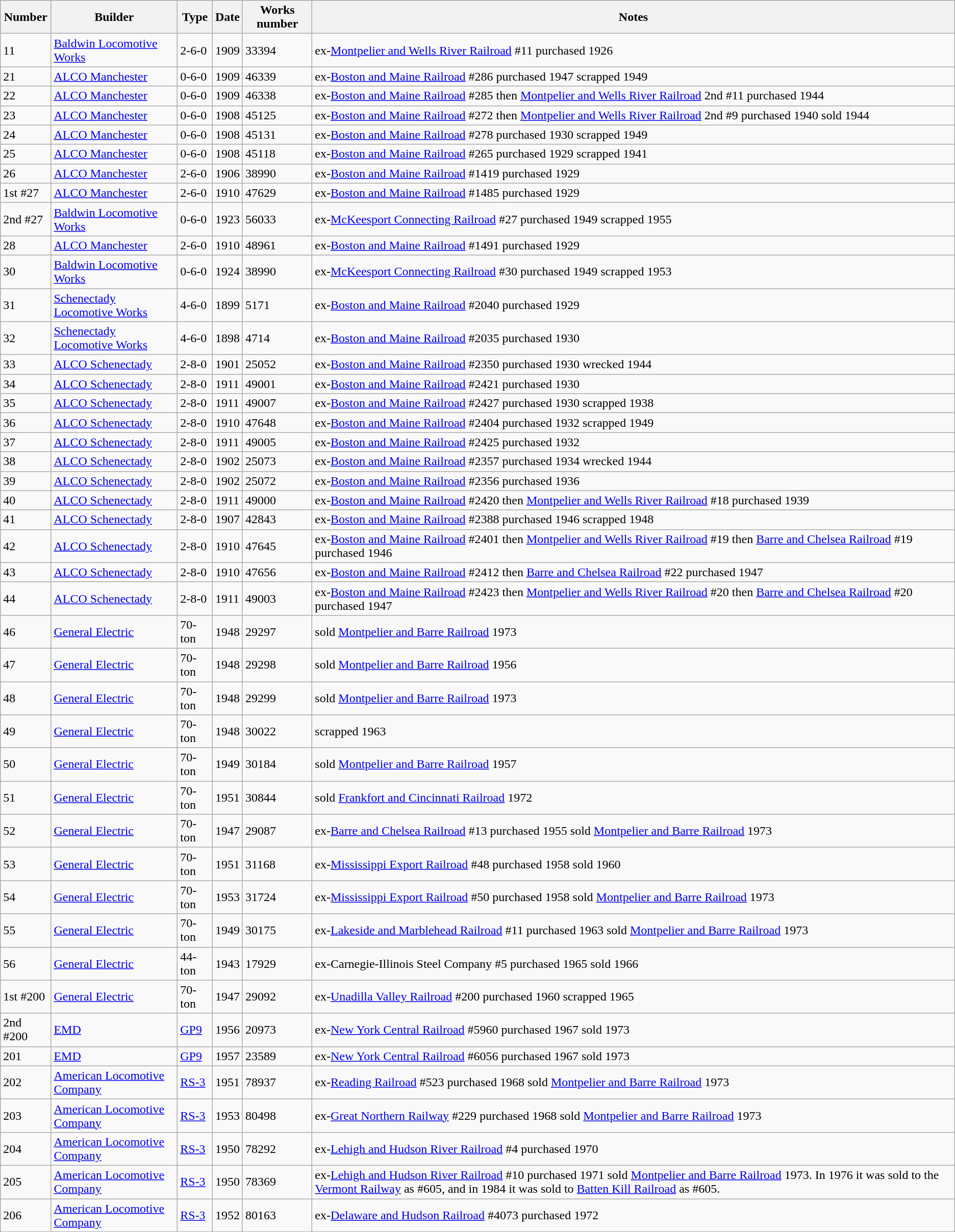<table class="wikitable mw-collapsible">
<tr>
<th>Number</th>
<th>Builder</th>
<th>Type</th>
<th>Date</th>
<th>Works number</th>
<th>Notes</th>
</tr>
<tr>
<td>11</td>
<td><a href='#'>Baldwin Locomotive Works</a></td>
<td>2-6-0</td>
<td>1909</td>
<td>33394</td>
<td>ex-<a href='#'>Montpelier and Wells River Railroad</a> #11 purchased 1926</td>
</tr>
<tr>
<td>21</td>
<td><a href='#'>ALCO Manchester</a></td>
<td>0-6-0</td>
<td>1909</td>
<td>46339</td>
<td>ex-<a href='#'>Boston and Maine Railroad</a> #286 purchased 1947 scrapped 1949</td>
</tr>
<tr>
<td>22</td>
<td><a href='#'>ALCO Manchester</a></td>
<td>0-6-0</td>
<td>1909</td>
<td>46338</td>
<td>ex-<a href='#'>Boston and Maine Railroad</a> #285 then <a href='#'>Montpelier and Wells River Railroad</a> 2nd #11 purchased 1944</td>
</tr>
<tr>
<td>23</td>
<td><a href='#'>ALCO Manchester</a></td>
<td>0-6-0</td>
<td>1908</td>
<td>45125</td>
<td>ex-<a href='#'>Boston and Maine Railroad</a> #272 then <a href='#'>Montpelier and Wells River Railroad</a> 2nd #9 purchased 1940 sold 1944</td>
</tr>
<tr>
<td>24</td>
<td><a href='#'>ALCO Manchester</a></td>
<td>0-6-0</td>
<td>1908</td>
<td>45131</td>
<td>ex-<a href='#'>Boston and Maine Railroad</a> #278 purchased 1930 scrapped 1949</td>
</tr>
<tr>
<td>25</td>
<td><a href='#'>ALCO Manchester</a></td>
<td>0-6-0</td>
<td>1908</td>
<td>45118</td>
<td>ex-<a href='#'>Boston and Maine Railroad</a> #265 purchased 1929 scrapped 1941</td>
</tr>
<tr>
<td>26</td>
<td><a href='#'>ALCO Manchester</a></td>
<td>2-6-0</td>
<td>1906</td>
<td>38990</td>
<td>ex-<a href='#'>Boston and Maine Railroad</a> #1419 purchased 1929</td>
</tr>
<tr>
<td>1st #27</td>
<td><a href='#'>ALCO Manchester</a></td>
<td>2-6-0</td>
<td>1910</td>
<td>47629</td>
<td>ex-<a href='#'>Boston and Maine Railroad</a> #1485 purchased 1929</td>
</tr>
<tr>
<td>2nd #27</td>
<td><a href='#'>Baldwin Locomotive Works</a></td>
<td>0-6-0</td>
<td>1923</td>
<td>56033</td>
<td>ex-<a href='#'>McKeesport Connecting Railroad</a> #27 purchased 1949 scrapped 1955</td>
</tr>
<tr>
<td>28</td>
<td><a href='#'>ALCO Manchester</a></td>
<td>2-6-0</td>
<td>1910</td>
<td>48961</td>
<td>ex-<a href='#'>Boston and Maine Railroad</a> #1491 purchased 1929</td>
</tr>
<tr>
<td>30</td>
<td><a href='#'>Baldwin Locomotive Works</a></td>
<td>0-6-0</td>
<td>1924</td>
<td>38990</td>
<td>ex-<a href='#'>McKeesport Connecting Railroad</a> #30 purchased 1949 scrapped 1953</td>
</tr>
<tr>
<td>31</td>
<td><a href='#'>Schenectady Locomotive Works</a></td>
<td>4-6-0</td>
<td>1899</td>
<td>5171</td>
<td>ex-<a href='#'>Boston and Maine Railroad</a> #2040 purchased 1929</td>
</tr>
<tr>
<td>32</td>
<td><a href='#'>Schenectady Locomotive Works</a></td>
<td>4-6-0</td>
<td>1898</td>
<td>4714</td>
<td>ex-<a href='#'>Boston and Maine Railroad</a> #2035 purchased 1930</td>
</tr>
<tr>
<td>33</td>
<td><a href='#'>ALCO Schenectady</a></td>
<td>2-8-0</td>
<td>1901</td>
<td>25052</td>
<td>ex-<a href='#'>Boston and Maine Railroad</a> #2350 purchased 1930 wrecked 1944</td>
</tr>
<tr>
<td>34</td>
<td><a href='#'>ALCO Schenectady</a></td>
<td>2-8-0</td>
<td>1911</td>
<td>49001</td>
<td>ex-<a href='#'>Boston and Maine Railroad</a> #2421 purchased 1930</td>
</tr>
<tr>
<td>35</td>
<td><a href='#'>ALCO Schenectady</a></td>
<td>2-8-0</td>
<td>1911</td>
<td>49007</td>
<td>ex-<a href='#'>Boston and Maine Railroad</a> #2427 purchased 1930 scrapped 1938</td>
</tr>
<tr>
<td>36</td>
<td><a href='#'>ALCO Schenectady</a></td>
<td>2-8-0</td>
<td>1910</td>
<td>47648</td>
<td>ex-<a href='#'>Boston and Maine Railroad</a> #2404 purchased 1932 scrapped 1949</td>
</tr>
<tr>
<td>37</td>
<td><a href='#'>ALCO Schenectady</a></td>
<td>2-8-0</td>
<td>1911</td>
<td>49005</td>
<td>ex-<a href='#'>Boston and Maine Railroad</a> #2425 purchased 1932</td>
</tr>
<tr>
<td>38</td>
<td><a href='#'>ALCO Schenectady</a></td>
<td>2-8-0</td>
<td>1902</td>
<td>25073</td>
<td>ex-<a href='#'>Boston and Maine Railroad</a> #2357 purchased 1934 wrecked 1944</td>
</tr>
<tr>
<td>39</td>
<td><a href='#'>ALCO Schenectady</a></td>
<td>2-8-0</td>
<td>1902</td>
<td>25072</td>
<td>ex-<a href='#'>Boston and Maine Railroad</a> #2356 purchased 1936</td>
</tr>
<tr>
<td>40</td>
<td><a href='#'>ALCO Schenectady</a></td>
<td>2-8-0</td>
<td>1911</td>
<td>49000</td>
<td>ex-<a href='#'>Boston and Maine Railroad</a> #2420 then <a href='#'>Montpelier and Wells River Railroad</a> #18 purchased 1939</td>
</tr>
<tr>
<td>41</td>
<td><a href='#'>ALCO Schenectady</a></td>
<td>2-8-0</td>
<td>1907</td>
<td>42843</td>
<td>ex-<a href='#'>Boston and Maine Railroad</a> #2388 purchased 1946 scrapped 1948</td>
</tr>
<tr>
<td>42</td>
<td><a href='#'>ALCO Schenectady</a></td>
<td>2-8-0</td>
<td>1910</td>
<td>47645</td>
<td>ex-<a href='#'>Boston and Maine Railroad</a> #2401 then <a href='#'>Montpelier and Wells River Railroad</a> #19 then <a href='#'>Barre and Chelsea Railroad</a> #19 purchased 1946</td>
</tr>
<tr>
<td>43</td>
<td><a href='#'>ALCO Schenectady</a></td>
<td>2-8-0</td>
<td>1910</td>
<td>47656</td>
<td>ex-<a href='#'>Boston and Maine Railroad</a> #2412 then <a href='#'>Barre and Chelsea Railroad</a> #22 purchased 1947</td>
</tr>
<tr>
<td>44</td>
<td><a href='#'>ALCO Schenectady</a></td>
<td>2-8-0</td>
<td>1911</td>
<td>49003</td>
<td>ex-<a href='#'>Boston and Maine Railroad</a> #2423 then <a href='#'>Montpelier and Wells River Railroad</a> #20 then <a href='#'>Barre and Chelsea Railroad</a> #20 purchased 1947</td>
</tr>
<tr>
<td>46</td>
<td><a href='#'>General Electric</a></td>
<td>70-ton</td>
<td>1948</td>
<td>29297</td>
<td>sold <a href='#'>Montpelier and Barre Railroad</a> 1973</td>
</tr>
<tr>
<td>47</td>
<td><a href='#'>General Electric</a></td>
<td>70-ton</td>
<td>1948</td>
<td>29298</td>
<td>sold <a href='#'>Montpelier and Barre Railroad</a> 1956</td>
</tr>
<tr>
<td>48</td>
<td><a href='#'>General Electric</a></td>
<td>70-ton</td>
<td>1948</td>
<td>29299</td>
<td>sold <a href='#'>Montpelier and Barre Railroad</a> 1973</td>
</tr>
<tr>
<td>49</td>
<td><a href='#'>General Electric</a></td>
<td>70-ton</td>
<td>1948</td>
<td>30022</td>
<td>scrapped 1963</td>
</tr>
<tr>
<td>50</td>
<td><a href='#'>General Electric</a></td>
<td>70-ton</td>
<td>1949</td>
<td>30184</td>
<td>sold <a href='#'>Montpelier and Barre Railroad</a> 1957</td>
</tr>
<tr>
<td>51</td>
<td><a href='#'>General Electric</a></td>
<td>70-ton</td>
<td>1951</td>
<td>30844</td>
<td>sold <a href='#'>Frankfort and Cincinnati Railroad</a> 1972</td>
</tr>
<tr>
<td>52</td>
<td><a href='#'>General Electric</a></td>
<td>70-ton</td>
<td>1947</td>
<td>29087</td>
<td>ex-<a href='#'>Barre and Chelsea Railroad</a> #13 purchased 1955 sold <a href='#'>Montpelier and Barre Railroad</a> 1973</td>
</tr>
<tr>
<td>53</td>
<td><a href='#'>General Electric</a></td>
<td>70-ton</td>
<td>1951</td>
<td>31168</td>
<td>ex-<a href='#'>Mississippi Export Railroad</a> #48 purchased 1958 sold 1960</td>
</tr>
<tr>
<td>54</td>
<td><a href='#'>General Electric</a></td>
<td>70-ton</td>
<td>1953</td>
<td>31724</td>
<td>ex-<a href='#'>Mississippi Export Railroad</a> #50 purchased 1958 sold <a href='#'>Montpelier and Barre Railroad</a> 1973</td>
</tr>
<tr>
<td>55</td>
<td><a href='#'>General Electric</a></td>
<td>70-ton</td>
<td>1949</td>
<td>30175</td>
<td>ex-<a href='#'>Lakeside and Marblehead Railroad</a> #11 purchased 1963 sold <a href='#'>Montpelier and Barre Railroad</a> 1973</td>
</tr>
<tr>
<td>56</td>
<td><a href='#'>General Electric</a></td>
<td>44-ton</td>
<td>1943</td>
<td>17929</td>
<td>ex-Carnegie-Illinois Steel Company #5 purchased 1965 sold 1966</td>
</tr>
<tr>
<td>1st #200</td>
<td><a href='#'>General Electric</a></td>
<td>70-ton</td>
<td>1947</td>
<td>29092</td>
<td>ex-<a href='#'>Unadilla Valley Railroad</a> #200 purchased 1960 scrapped 1965</td>
</tr>
<tr>
<td>2nd #200</td>
<td><a href='#'>EMD</a></td>
<td><a href='#'>GP9</a></td>
<td>1956</td>
<td>20973</td>
<td>ex-<a href='#'>New York Central Railroad</a> #5960 purchased 1967 sold 1973</td>
</tr>
<tr>
<td>201</td>
<td><a href='#'>EMD</a></td>
<td><a href='#'>GP9</a></td>
<td>1957</td>
<td>23589</td>
<td>ex-<a href='#'>New York Central Railroad</a> #6056 purchased 1967 sold 1973</td>
</tr>
<tr>
<td>202</td>
<td><a href='#'>American Locomotive Company</a></td>
<td><a href='#'>RS-3</a></td>
<td>1951</td>
<td>78937</td>
<td>ex-<a href='#'>Reading Railroad</a> #523 purchased 1968 sold <a href='#'>Montpelier and Barre Railroad</a> 1973</td>
</tr>
<tr>
<td>203</td>
<td><a href='#'>American Locomotive Company</a></td>
<td><a href='#'>RS-3</a></td>
<td>1953</td>
<td>80498</td>
<td>ex-<a href='#'>Great Northern Railway</a> #229 purchased 1968 sold <a href='#'>Montpelier and Barre Railroad</a> 1973</td>
</tr>
<tr>
<td>204</td>
<td><a href='#'>American Locomotive Company</a></td>
<td><a href='#'>RS-3</a></td>
<td>1950</td>
<td>78292</td>
<td>ex-<a href='#'>Lehigh and Hudson River Railroad</a> #4 purchased 1970</td>
</tr>
<tr>
<td>205</td>
<td><a href='#'>American Locomotive Company</a></td>
<td><a href='#'>RS-3</a></td>
<td>1950</td>
<td>78369</td>
<td>ex-<a href='#'>Lehigh and Hudson River Railroad</a> #10 purchased 1971 sold <a href='#'>Montpelier and Barre Railroad</a> 1973. In 1976 it was sold to the <a href='#'>Vermont Railway</a> as #605, and in 1984 it was sold to <a href='#'>Batten Kill Railroad</a> as #605.</td>
</tr>
<tr>
<td>206</td>
<td><a href='#'>American Locomotive Company</a></td>
<td><a href='#'>RS-3</a></td>
<td>1952</td>
<td>80163</td>
<td>ex-<a href='#'>Delaware and Hudson Railroad</a> #4073 purchased 1972</td>
</tr>
</table>
